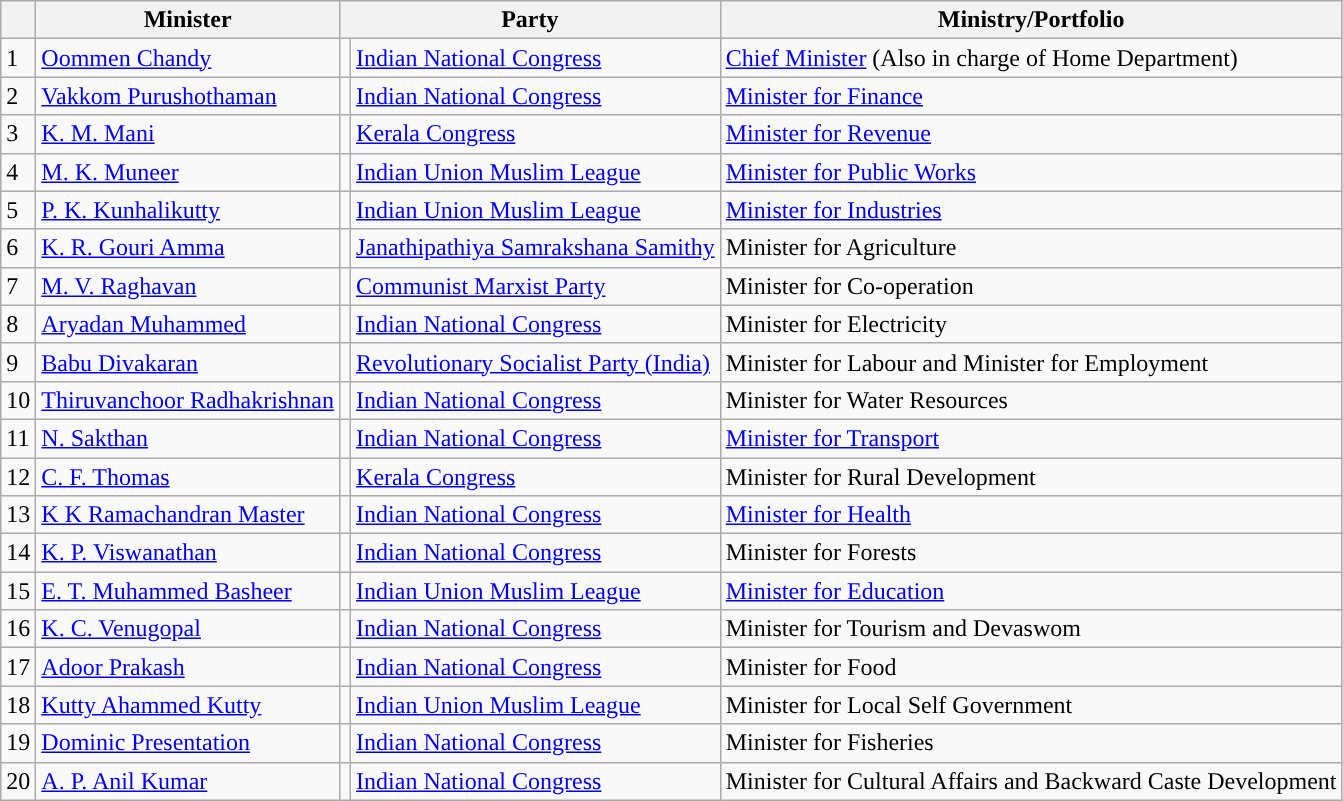<table class="wikitable">
<tr>
<th></th>
<th>Minister</th>
<th colspan="2">Party</th>
<th>Ministry/Portfolio</th>
</tr>
<tr>
<td>1</td>
<td><a href='#'>Oommen Chandy</a></td>
<td style="background-color: "></td>
<td><a href='#'>Indian National Congress</a></td>
<td><a href='#'>Chief Minister</a> (Also in charge of Home Department)</td>
</tr>
<tr>
<td>2</td>
<td><a href='#'>Vakkom Purushothaman</a></td>
<td style="background-color: "></td>
<td><a href='#'>Indian National Congress</a></td>
<td><a href='#'>Minister for Finance</a></td>
</tr>
<tr>
<td>3</td>
<td><a href='#'>K. M. Mani</a></td>
<td style="background-color: "></td>
<td><a href='#'>Kerala Congress</a></td>
<td><a href='#'>Minister for Revenue</a></td>
</tr>
<tr>
<td>4</td>
<td><a href='#'>M. K. Muneer</a></td>
<td style="background-color: "></td>
<td><a href='#'>Indian Union Muslim League</a></td>
<td><a href='#'>Minister for Public Works</a></td>
</tr>
<tr>
<td>5</td>
<td><a href='#'>P. K. Kunhalikutty</a></td>
<td style="background-color: "></td>
<td><a href='#'>Indian Union Muslim League</a></td>
<td><a href='#'>Minister for Industries</a></td>
</tr>
<tr>
<td>6</td>
<td><a href='#'>K. R. Gouri Amma</a></td>
<td></td>
<td><a href='#'>Janathipathiya Samrakshana Samithy</a></td>
<td>Minister for Agriculture</td>
</tr>
<tr>
<td>7</td>
<td><a href='#'>M. V. Raghavan</a></td>
<td></td>
<td><a href='#'>Communist Marxist Party</a></td>
<td>Minister for Co-operation</td>
</tr>
<tr>
<td>8</td>
<td><a href='#'>Aryadan Muhammed</a></td>
<td style="background-color: "></td>
<td><a href='#'>Indian National Congress</a></td>
<td>Minister for Electricity</td>
</tr>
<tr>
<td>9</td>
<td><a href='#'>Babu Divakaran</a></td>
<td></td>
<td><a href='#'>Revolutionary Socialist Party (India)</a></td>
<td>Minister for Labour and Minister for Employment</td>
</tr>
<tr>
<td>10</td>
<td><a href='#'>Thiruvanchoor Radhakrishnan</a></td>
<td style="background-color: "></td>
<td><a href='#'>Indian National Congress</a></td>
<td>Minister for Water Resources</td>
</tr>
<tr>
<td>11</td>
<td><a href='#'>N. Sakthan</a></td>
<td style="background-color: "></td>
<td><a href='#'>Indian National Congress</a></td>
<td><a href='#'>Minister for Transport</a></td>
</tr>
<tr>
<td>12</td>
<td><a href='#'>C. F. Thomas</a></td>
<td style="background-color: "></td>
<td><a href='#'>Kerala Congress</a></td>
<td>Minister for Rural Development</td>
</tr>
<tr>
<td>13</td>
<td><a href='#'>K K Ramachandran Master</a></td>
<td style="background-color: "></td>
<td><a href='#'>Indian National Congress</a></td>
<td><a href='#'>Minister for Health</a></td>
</tr>
<tr>
<td>14</td>
<td><a href='#'>K. P. Viswanathan</a></td>
<td style="background-color: "></td>
<td><a href='#'>Indian National Congress</a></td>
<td>Minister for Forests</td>
</tr>
<tr>
<td>15</td>
<td><a href='#'>E. T. Muhammed Basheer</a></td>
<td style="background-color: "></td>
<td><a href='#'>Indian Union Muslim League</a></td>
<td><a href='#'>Minister for Education</a></td>
</tr>
<tr>
<td>16</td>
<td><a href='#'>K. C. Venugopal</a></td>
<td style="background-color: "></td>
<td><a href='#'>Indian National Congress</a></td>
<td>Minister for Tourism and Devaswom</td>
</tr>
<tr>
<td>17</td>
<td><a href='#'>Adoor Prakash</a></td>
<td style="background-color: "></td>
<td><a href='#'>Indian National Congress</a></td>
<td>Minister for Food</td>
</tr>
<tr>
<td>18</td>
<td><a href='#'>Kutty Ahammed Kutty</a></td>
<td style="background-color: "></td>
<td><a href='#'>Indian Union Muslim League</a></td>
<td>Minister for Local Self Government</td>
</tr>
<tr>
<td>19</td>
<td><a href='#'>Dominic Presentation</a></td>
<td style="background-color: "></td>
<td><a href='#'>Indian National Congress</a></td>
<td>Minister for Fisheries</td>
</tr>
<tr>
<td>20</td>
<td><a href='#'>A. P. Anil Kumar</a></td>
<td style="background-color: "></td>
<td><a href='#'>Indian National Congress</a></td>
<td>Minister for Cultural Affairs and Backward Caste Development</td>
</tr>
</table>
